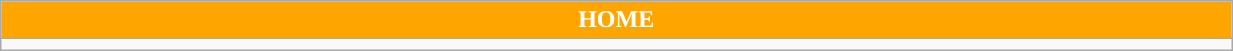<table class="wikitable collapsible collapsed" style="width:65%">
<tr>
<th colspan=6 ! style="color:#FFFFFF; background:orange">HOME</th>
</tr>
<tr>
<td></td>
</tr>
</table>
